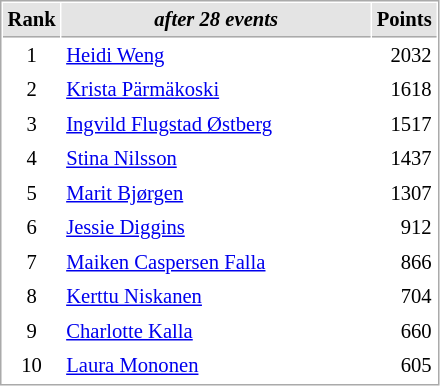<table cellspacing="1" cellpadding="3" style="border:1px solid #AAAAAA;font-size:86%">
<tr style="background-color: #E4E4E4;">
<th style="border-bottom:1px solid #AAAAAA" width=10>Rank</th>
<th style="border-bottom:1px solid #AAAAAA" width=200><em>after 28 events</em></th>
<th style="border-bottom:1px solid #AAAAAA" width=20 align=right>Points</th>
</tr>
<tr>
<td align=center>1</td>
<td> <a href='#'>Heidi Weng</a></td>
<td align=right>2032</td>
</tr>
<tr>
<td align=center>2</td>
<td> <a href='#'>Krista Pärmäkoski</a></td>
<td align=right>1618</td>
</tr>
<tr>
<td align=center>3</td>
<td> <a href='#'>Ingvild Flugstad Østberg</a></td>
<td align=right>1517</td>
</tr>
<tr>
<td align=center>4</td>
<td> <a href='#'>Stina Nilsson</a></td>
<td align=right>1437</td>
</tr>
<tr>
<td align=center>5</td>
<td> <a href='#'>Marit Bjørgen</a></td>
<td align=right>1307</td>
</tr>
<tr>
<td align=center>6</td>
<td> <a href='#'>Jessie Diggins</a></td>
<td align=right>912</td>
</tr>
<tr>
<td align=center>7</td>
<td> <a href='#'>Maiken Caspersen Falla</a></td>
<td align=right>866</td>
</tr>
<tr>
<td align=center>8</td>
<td> <a href='#'>Kerttu Niskanen</a></td>
<td align=right>704</td>
</tr>
<tr>
<td align=center>9</td>
<td> <a href='#'>Charlotte Kalla</a></td>
<td align=right>660</td>
</tr>
<tr>
<td align=center>10</td>
<td> <a href='#'>Laura Mononen</a></td>
<td align=right>605</td>
</tr>
</table>
